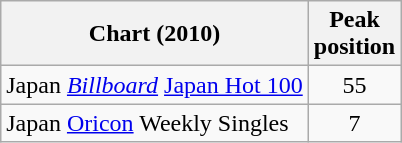<table class="wikitable">
<tr>
<th>Chart (2010)</th>
<th>Peak<br>position</th>
</tr>
<tr>
<td>Japan <em><a href='#'>Billboard</a></em> <a href='#'>Japan Hot 100</a></td>
<td align="center">55</td>
</tr>
<tr>
<td>Japan <a href='#'>Oricon</a> Weekly Singles</td>
<td align="center">7</td>
</tr>
</table>
